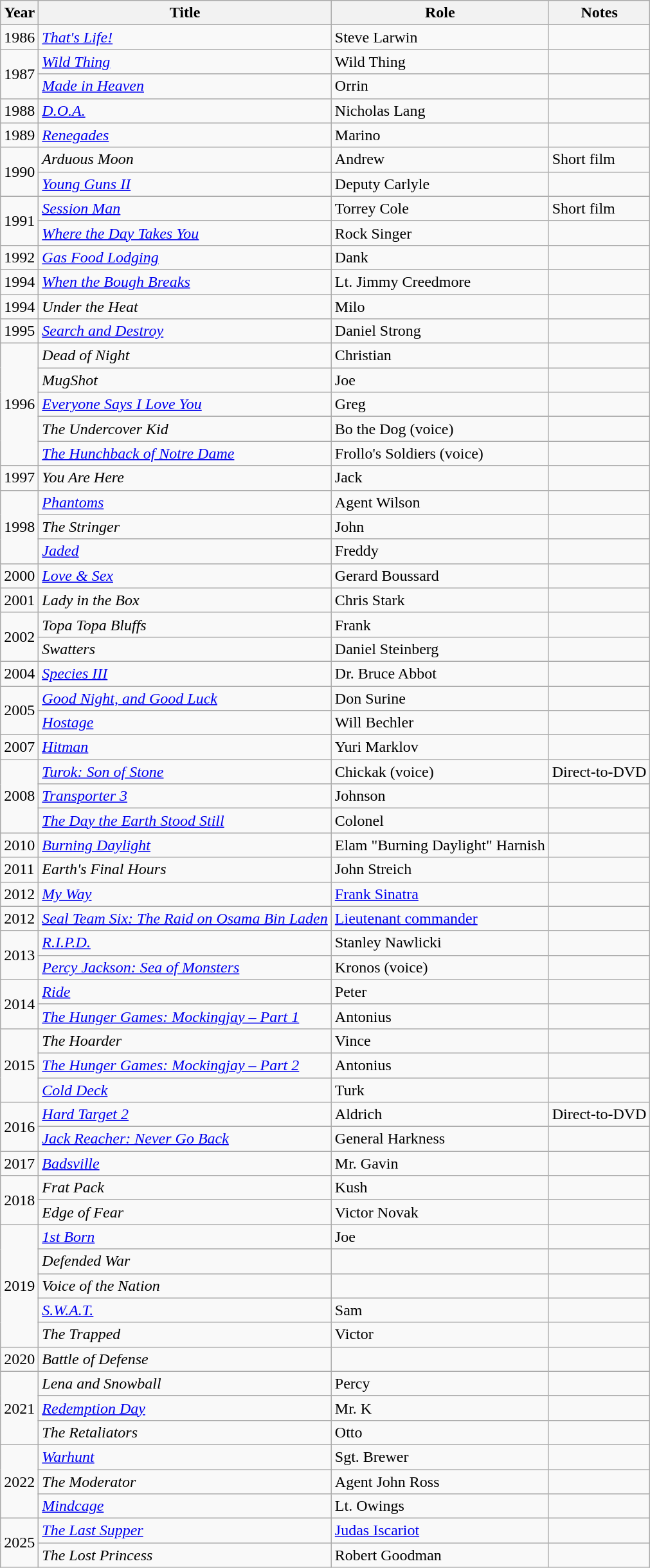<table class="wikitable sortable">
<tr>
<th>Year</th>
<th>Title</th>
<th>Role</th>
<th class="unsortable">Notes</th>
</tr>
<tr>
<td>1986</td>
<td><em><a href='#'>That's Life!</a></em></td>
<td>Steve Larwin</td>
<td></td>
</tr>
<tr>
<td rowspan="2">1987</td>
<td><em><a href='#'>Wild Thing</a></em></td>
<td>Wild Thing</td>
<td></td>
</tr>
<tr>
<td><em><a href='#'>Made in Heaven</a></em></td>
<td>Orrin</td>
<td></td>
</tr>
<tr>
<td>1988</td>
<td><em><a href='#'>D.O.A.</a></em></td>
<td>Nicholas Lang</td>
<td></td>
</tr>
<tr>
<td>1989</td>
<td><em><a href='#'>Renegades</a></em></td>
<td>Marino</td>
<td></td>
</tr>
<tr>
<td rowspan="2">1990</td>
<td><em>Arduous Moon</em></td>
<td>Andrew</td>
<td>Short film</td>
</tr>
<tr>
<td><em><a href='#'>Young Guns II</a></em></td>
<td>Deputy Carlyle</td>
<td></td>
</tr>
<tr>
<td rowspan="2">1991</td>
<td><em><a href='#'>Session Man</a></em></td>
<td>Torrey Cole</td>
<td>Short film</td>
</tr>
<tr>
<td><em><a href='#'>Where the Day Takes You</a></em></td>
<td>Rock Singer</td>
<td></td>
</tr>
<tr>
<td>1992</td>
<td><em><a href='#'>Gas Food Lodging</a></em></td>
<td>Dank</td>
<td></td>
</tr>
<tr>
<td>1994</td>
<td><em><a href='#'>When the Bough Breaks</a></em></td>
<td>Lt. Jimmy Creedmore</td>
<td></td>
</tr>
<tr>
<td>1994</td>
<td><em>Under the Heat</em></td>
<td>Milo</td>
<td></td>
</tr>
<tr>
<td>1995</td>
<td><em><a href='#'>Search and Destroy</a></em></td>
<td>Daniel Strong</td>
<td></td>
</tr>
<tr>
<td rowspan="5">1996</td>
<td><em>Dead of Night</em></td>
<td>Christian</td>
<td></td>
</tr>
<tr>
<td><em>MugShot</em></td>
<td>Joe</td>
<td></td>
</tr>
<tr>
<td><em><a href='#'>Everyone Says I Love You</a></em></td>
<td>Greg</td>
<td></td>
</tr>
<tr>
<td><em>The Undercover Kid</em></td>
<td>Bo the Dog (voice)</td>
<td></td>
</tr>
<tr>
<td><em><a href='#'>The Hunchback of Notre Dame</a></em></td>
<td>Frollo's Soldiers (voice)</td>
<td></td>
</tr>
<tr>
<td>1997</td>
<td><em>You Are Here</em></td>
<td>Jack</td>
<td></td>
</tr>
<tr>
<td rowspan="3">1998</td>
<td><em><a href='#'>Phantoms</a></em></td>
<td>Agent Wilson</td>
<td></td>
</tr>
<tr>
<td><em>The Stringer</em></td>
<td>John</td>
<td></td>
</tr>
<tr>
<td><em><a href='#'>Jaded</a></em></td>
<td>Freddy</td>
<td></td>
</tr>
<tr>
<td>2000</td>
<td><em><a href='#'>Love & Sex</a></em></td>
<td>Gerard Boussard</td>
<td></td>
</tr>
<tr>
<td>2001</td>
<td><em>Lady in the Box</em></td>
<td>Chris Stark</td>
<td></td>
</tr>
<tr>
<td rowspan="2">2002</td>
<td><em>Topa Topa Bluffs</em></td>
<td>Frank</td>
<td></td>
</tr>
<tr>
<td><em>Swatters</em></td>
<td>Daniel Steinberg</td>
<td></td>
</tr>
<tr>
<td>2004</td>
<td><em><a href='#'>Species III</a></em></td>
<td>Dr. Bruce Abbot</td>
<td></td>
</tr>
<tr>
<td rowspan="2">2005</td>
<td><em><a href='#'>Good Night, and Good Luck</a></em></td>
<td>Don Surine</td>
<td></td>
</tr>
<tr>
<td><em><a href='#'>Hostage</a></em></td>
<td>Will Bechler</td>
<td></td>
</tr>
<tr>
<td>2007</td>
<td><em><a href='#'>Hitman</a></em></td>
<td>Yuri Marklov</td>
<td></td>
</tr>
<tr>
<td rowspan="3">2008</td>
<td><em><a href='#'>Turok: Son of Stone</a></em></td>
<td>Chickak (voice)</td>
<td>Direct-to-DVD</td>
</tr>
<tr>
<td><em><a href='#'>Transporter 3</a></em></td>
<td>Johnson</td>
<td></td>
</tr>
<tr>
<td><em><a href='#'>The Day the Earth Stood Still</a></em></td>
<td>Colonel</td>
<td></td>
</tr>
<tr>
<td>2010</td>
<td><em><a href='#'>Burning Daylight</a></em></td>
<td>Elam "Burning Daylight" Harnish</td>
<td></td>
</tr>
<tr>
<td>2011</td>
<td><em>Earth's Final Hours</em></td>
<td>John Streich</td>
<td></td>
</tr>
<tr>
<td>2012</td>
<td><em><a href='#'>My Way</a></em></td>
<td><a href='#'>Frank Sinatra</a></td>
<td></td>
</tr>
<tr>
<td>2012</td>
<td><em><a href='#'>Seal Team Six: The Raid on Osama Bin Laden</a></em></td>
<td><a href='#'>Lieutenant commander</a></td>
<td></td>
</tr>
<tr>
<td rowspan="2">2013</td>
<td><em><a href='#'>R.I.P.D.</a></em></td>
<td>Stanley Nawlicki</td>
<td></td>
</tr>
<tr>
<td><em><a href='#'>Percy Jackson: Sea of Monsters</a></em></td>
<td>Kronos (voice)</td>
<td></td>
</tr>
<tr>
<td rowspan="2">2014</td>
<td><em><a href='#'>Ride</a></em></td>
<td>Peter</td>
<td></td>
</tr>
<tr>
<td><em><a href='#'>The Hunger Games: Mockingjay – Part 1</a></em></td>
<td>Antonius</td>
<td></td>
</tr>
<tr>
<td rowspan="3">2015</td>
<td><em>The Hoarder</em></td>
<td>Vince</td>
<td></td>
</tr>
<tr>
<td><em><a href='#'>The Hunger Games: Mockingjay – Part 2</a></em></td>
<td>Antonius</td>
<td></td>
</tr>
<tr>
<td><em><a href='#'>Cold Deck</a></em></td>
<td>Turk</td>
<td></td>
</tr>
<tr>
<td rowspan="2">2016</td>
<td><em><a href='#'>Hard Target 2</a></em></td>
<td>Aldrich</td>
<td>Direct-to-DVD</td>
</tr>
<tr>
<td><em><a href='#'>Jack Reacher: Never Go Back</a></em></td>
<td>General Harkness</td>
<td></td>
</tr>
<tr>
<td>2017</td>
<td><em><a href='#'>Badsville</a></em></td>
<td>Mr. Gavin</td>
<td></td>
</tr>
<tr>
<td rowspan="2">2018</td>
<td><em>Frat Pack</em></td>
<td>Kush</td>
<td></td>
</tr>
<tr>
<td><em>Edge of Fear</em></td>
<td>Victor Novak</td>
<td></td>
</tr>
<tr>
<td rowspan="5">2019</td>
<td><em><a href='#'>1st Born</a></em></td>
<td>Joe</td>
<td></td>
</tr>
<tr>
<td><em>Defended War</em></td>
<td></td>
<td></td>
</tr>
<tr>
<td><em>Voice of the Nation</em></td>
<td></td>
<td></td>
</tr>
<tr>
<td><em><a href='#'>S.W.A.T.</a></em></td>
<td>Sam</td>
<td></td>
</tr>
<tr>
<td><em>The Trapped</em></td>
<td>Victor</td>
<td></td>
</tr>
<tr>
<td>2020</td>
<td><em>Battle of Defense</em></td>
<td></td>
<td></td>
</tr>
<tr>
<td rowspan="3">2021</td>
<td><em>Lena and Snowball</em></td>
<td>Percy</td>
<td></td>
</tr>
<tr>
<td><em><a href='#'>Redemption Day</a></em></td>
<td>Mr. K</td>
<td></td>
</tr>
<tr>
<td><em>The Retaliators</em></td>
<td>Otto</td>
<td></td>
</tr>
<tr>
<td rowspan="3">2022</td>
<td><em><a href='#'>Warhunt</a></em></td>
<td>Sgt. Brewer</td>
<td></td>
</tr>
<tr>
<td><em>The Moderator</em></td>
<td>Agent John Ross</td>
<td></td>
</tr>
<tr>
<td><em><a href='#'>Mindcage</a></em></td>
<td>Lt. Owings</td>
<td></td>
</tr>
<tr>
<td rowspan="2">2025</td>
<td><em><a href='#'>The Last Supper</a></em></td>
<td><a href='#'>Judas Iscariot</a></td>
<td></td>
</tr>
<tr>
<td><em>The Lost Princess</em></td>
<td>Robert Goodman</td>
<td></td>
</tr>
</table>
